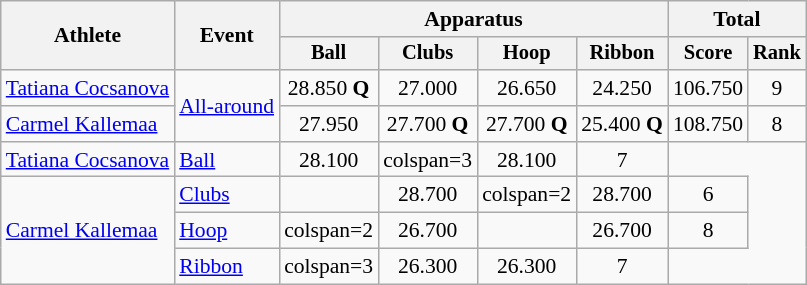<table class=wikitable style=font-size:90%;text-align:center>
<tr>
<th rowspan=2>Athlete</th>
<th rowspan=2>Event</th>
<th colspan=4>Apparatus</th>
<th colspan=2>Total</th>
</tr>
<tr style=font-size:95%>
<th>Ball</th>
<th>Clubs</th>
<th>Hoop</th>
<th>Ribbon</th>
<th>Score</th>
<th>Rank</th>
</tr>
<tr>
<td align=left><a href='#'>Tatiana Cocsanova</a></td>
<td align=left rowspan=2><a href='#'>All-around</a></td>
<td>28.850 <strong>Q</strong></td>
<td>27.000</td>
<td>26.650</td>
<td>24.250</td>
<td>106.750</td>
<td>9</td>
</tr>
<tr>
<td align=left><a href='#'>Carmel Kallemaa</a></td>
<td>27.950</td>
<td>27.700 <strong>Q</strong></td>
<td>27.700 <strong>Q</strong></td>
<td>25.400 <strong>Q</strong></td>
<td>108.750</td>
<td>8</td>
</tr>
<tr>
<td align=left><a href='#'>Tatiana Cocsanova</a></td>
<td align=left><a href='#'>Ball</a></td>
<td>28.100</td>
<td>colspan=3  </td>
<td>28.100</td>
<td>7</td>
</tr>
<tr>
<td align=left rowspan=3><a href='#'>Carmel Kallemaa</a></td>
<td align=left><a href='#'>Clubs</a></td>
<td></td>
<td>28.700</td>
<td>colspan=2 </td>
<td>28.700</td>
<td>6</td>
</tr>
<tr>
<td align=left><a href='#'>Hoop</a></td>
<td>colspan=2  </td>
<td>26.700</td>
<td></td>
<td>26.700</td>
<td>8</td>
</tr>
<tr>
<td align=left><a href='#'>Ribbon</a></td>
<td>colspan=3 </td>
<td>26.300</td>
<td>26.300</td>
<td>7</td>
</tr>
</table>
